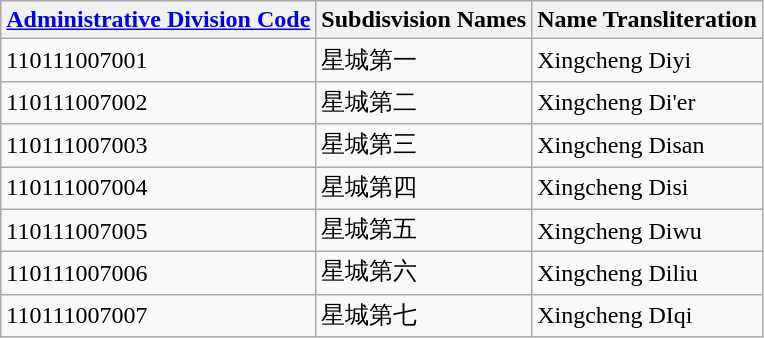<table class="wikitable sortable">
<tr>
<th><a href='#'>Administrative Division Code</a></th>
<th>Subdisvision Names</th>
<th>Name Transliteration</th>
</tr>
<tr>
<td>110111007001</td>
<td>星城第一</td>
<td>Xingcheng Diyi</td>
</tr>
<tr>
<td>110111007002</td>
<td>星城第二</td>
<td>Xingcheng Di'er</td>
</tr>
<tr>
<td>110111007003</td>
<td>星城第三</td>
<td>Xingcheng Disan</td>
</tr>
<tr>
<td>110111007004</td>
<td>星城第四</td>
<td>Xingcheng Disi</td>
</tr>
<tr>
<td>110111007005</td>
<td>星城第五</td>
<td>Xingcheng Diwu</td>
</tr>
<tr>
<td>110111007006</td>
<td>星城第六</td>
<td>Xingcheng Diliu</td>
</tr>
<tr>
<td>110111007007</td>
<td>星城第七</td>
<td>Xingcheng DIqi</td>
</tr>
</table>
